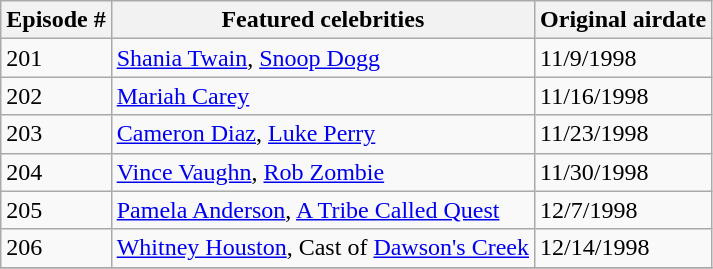<table class="wikitable">
<tr>
<th>Episode #</th>
<th>Featured celebrities</th>
<th>Original airdate</th>
</tr>
<tr>
<td>201</td>
<td><a href='#'>Shania Twain</a>, <a href='#'>Snoop Dogg</a></td>
<td>11/9/1998</td>
</tr>
<tr>
<td>202</td>
<td><a href='#'>Mariah Carey</a></td>
<td>11/16/1998</td>
</tr>
<tr>
<td>203</td>
<td><a href='#'>Cameron Diaz</a>, <a href='#'>Luke Perry</a></td>
<td>11/23/1998</td>
</tr>
<tr>
<td>204</td>
<td><a href='#'>Vince Vaughn</a>, <a href='#'>Rob Zombie</a></td>
<td>11/30/1998</td>
</tr>
<tr>
<td>205</td>
<td><a href='#'>Pamela Anderson</a>, <a href='#'>A Tribe Called Quest</a></td>
<td>12/7/1998</td>
</tr>
<tr>
<td>206</td>
<td><a href='#'>Whitney Houston</a>, Cast of <a href='#'>Dawson's Creek</a></td>
<td>12/14/1998</td>
</tr>
<tr>
</tr>
</table>
